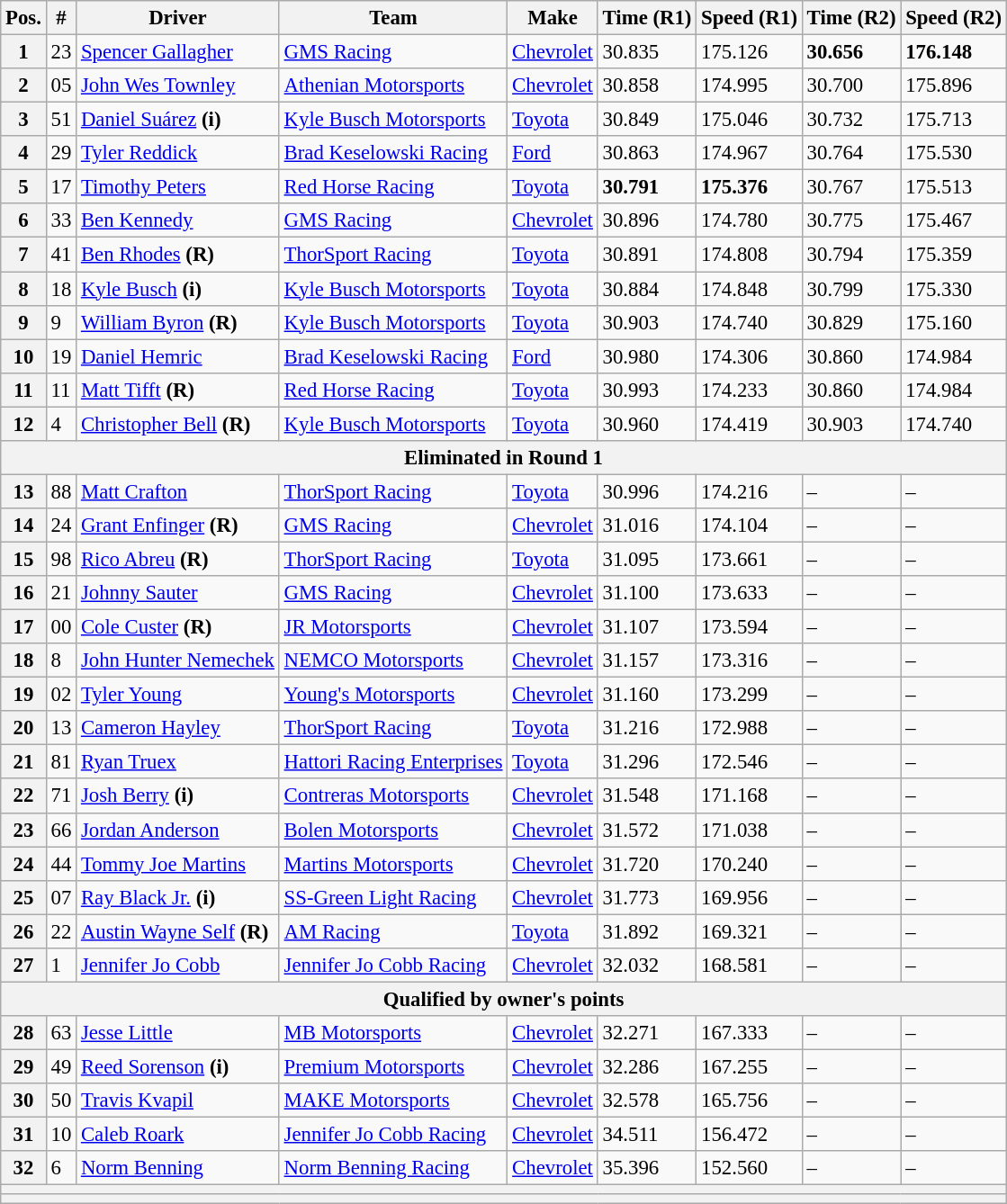<table class="wikitable" style="font-size:95%">
<tr>
<th>Pos.</th>
<th>#</th>
<th>Driver</th>
<th>Team</th>
<th>Make</th>
<th>Time (R1)</th>
<th>Speed (R1)</th>
<th>Time (R2)</th>
<th>Speed (R2)</th>
</tr>
<tr>
<th>1</th>
<td>23</td>
<td><a href='#'>Spencer Gallagher</a></td>
<td><a href='#'>GMS Racing</a></td>
<td><a href='#'>Chevrolet</a></td>
<td>30.835</td>
<td>175.126</td>
<td><strong>30.656</strong></td>
<td><strong>176.148</strong></td>
</tr>
<tr>
<th>2</th>
<td>05</td>
<td><a href='#'>John Wes Townley</a></td>
<td><a href='#'>Athenian Motorsports</a></td>
<td><a href='#'>Chevrolet</a></td>
<td>30.858</td>
<td>174.995</td>
<td>30.700</td>
<td>175.896</td>
</tr>
<tr>
<th>3</th>
<td>51</td>
<td><a href='#'>Daniel Suárez</a> <strong>(i)</strong></td>
<td><a href='#'>Kyle Busch Motorsports</a></td>
<td><a href='#'>Toyota</a></td>
<td>30.849</td>
<td>175.046</td>
<td>30.732</td>
<td>175.713</td>
</tr>
<tr>
<th>4</th>
<td>29</td>
<td><a href='#'>Tyler Reddick</a></td>
<td><a href='#'>Brad Keselowski Racing</a></td>
<td><a href='#'>Ford</a></td>
<td>30.863</td>
<td>174.967</td>
<td>30.764</td>
<td>175.530</td>
</tr>
<tr>
<th>5</th>
<td>17</td>
<td><a href='#'>Timothy Peters</a></td>
<td><a href='#'>Red Horse Racing</a></td>
<td><a href='#'>Toyota</a></td>
<td><strong>30.791</strong></td>
<td><strong>175.376</strong></td>
<td>30.767</td>
<td>175.513</td>
</tr>
<tr>
<th>6</th>
<td>33</td>
<td><a href='#'>Ben Kennedy</a></td>
<td><a href='#'>GMS Racing</a></td>
<td><a href='#'>Chevrolet</a></td>
<td>30.896</td>
<td>174.780</td>
<td>30.775</td>
<td>175.467</td>
</tr>
<tr>
<th>7</th>
<td>41</td>
<td><a href='#'>Ben Rhodes</a> <strong>(R)</strong></td>
<td><a href='#'>ThorSport Racing</a></td>
<td><a href='#'>Toyota</a></td>
<td>30.891</td>
<td>174.808</td>
<td>30.794</td>
<td>175.359</td>
</tr>
<tr>
<th>8</th>
<td>18</td>
<td><a href='#'>Kyle Busch</a> <strong>(i)</strong></td>
<td><a href='#'>Kyle Busch Motorsports</a></td>
<td><a href='#'>Toyota</a></td>
<td>30.884</td>
<td>174.848</td>
<td>30.799</td>
<td>175.330</td>
</tr>
<tr>
<th>9</th>
<td>9</td>
<td><a href='#'>William Byron</a> <strong>(R)</strong></td>
<td><a href='#'>Kyle Busch Motorsports</a></td>
<td><a href='#'>Toyota</a></td>
<td>30.903</td>
<td>174.740</td>
<td>30.829</td>
<td>175.160</td>
</tr>
<tr>
<th>10</th>
<td>19</td>
<td><a href='#'>Daniel Hemric</a></td>
<td><a href='#'>Brad Keselowski Racing</a></td>
<td><a href='#'>Ford</a></td>
<td>30.980</td>
<td>174.306</td>
<td>30.860</td>
<td>174.984</td>
</tr>
<tr>
<th>11</th>
<td>11</td>
<td><a href='#'>Matt Tifft</a> <strong>(R)</strong></td>
<td><a href='#'>Red Horse Racing</a></td>
<td><a href='#'>Toyota</a></td>
<td>30.993</td>
<td>174.233</td>
<td>30.860</td>
<td>174.984</td>
</tr>
<tr>
<th>12</th>
<td>4</td>
<td><a href='#'>Christopher Bell</a> <strong>(R)</strong></td>
<td><a href='#'>Kyle Busch Motorsports</a></td>
<td><a href='#'>Toyota</a></td>
<td>30.960</td>
<td>174.419</td>
<td>30.903</td>
<td>174.740</td>
</tr>
<tr>
<th colspan="9">Eliminated in Round 1</th>
</tr>
<tr>
<th>13</th>
<td>88</td>
<td><a href='#'>Matt Crafton</a></td>
<td><a href='#'>ThorSport Racing</a></td>
<td><a href='#'>Toyota</a></td>
<td>30.996</td>
<td>174.216</td>
<td>–</td>
<td>–</td>
</tr>
<tr>
<th>14</th>
<td>24</td>
<td><a href='#'>Grant Enfinger</a> <strong>(R)</strong></td>
<td><a href='#'>GMS Racing</a></td>
<td><a href='#'>Chevrolet</a></td>
<td>31.016</td>
<td>174.104</td>
<td>–</td>
<td>–</td>
</tr>
<tr>
<th>15</th>
<td>98</td>
<td><a href='#'>Rico Abreu</a> <strong>(R)</strong></td>
<td><a href='#'>ThorSport Racing</a></td>
<td><a href='#'>Toyota</a></td>
<td>31.095</td>
<td>173.661</td>
<td>–</td>
<td>–</td>
</tr>
<tr>
<th>16</th>
<td>21</td>
<td><a href='#'>Johnny Sauter</a></td>
<td><a href='#'>GMS Racing</a></td>
<td><a href='#'>Chevrolet</a></td>
<td>31.100</td>
<td>173.633</td>
<td>–</td>
<td>–</td>
</tr>
<tr>
<th>17</th>
<td>00</td>
<td><a href='#'>Cole Custer</a> <strong>(R)</strong></td>
<td><a href='#'>JR Motorsports</a></td>
<td><a href='#'>Chevrolet</a></td>
<td>31.107</td>
<td>173.594</td>
<td>–</td>
<td>–</td>
</tr>
<tr>
<th>18</th>
<td>8</td>
<td><a href='#'>John Hunter Nemechek</a></td>
<td><a href='#'>NEMCO Motorsports</a></td>
<td><a href='#'>Chevrolet</a></td>
<td>31.157</td>
<td>173.316</td>
<td>–</td>
<td>–</td>
</tr>
<tr>
<th>19</th>
<td>02</td>
<td><a href='#'>Tyler Young</a></td>
<td><a href='#'>Young's Motorsports</a></td>
<td><a href='#'>Chevrolet</a></td>
<td>31.160</td>
<td>173.299</td>
<td>–</td>
<td>–</td>
</tr>
<tr>
<th>20</th>
<td>13</td>
<td><a href='#'>Cameron Hayley</a></td>
<td><a href='#'>ThorSport Racing</a></td>
<td><a href='#'>Toyota</a></td>
<td>31.216</td>
<td>172.988</td>
<td>–</td>
<td>–</td>
</tr>
<tr>
<th>21</th>
<td>81</td>
<td><a href='#'>Ryan Truex</a></td>
<td><a href='#'>Hattori Racing Enterprises</a></td>
<td><a href='#'>Toyota</a></td>
<td>31.296</td>
<td>172.546</td>
<td>–</td>
<td>–</td>
</tr>
<tr>
<th>22</th>
<td>71</td>
<td><a href='#'>Josh Berry</a> <strong>(i)</strong></td>
<td><a href='#'>Contreras Motorsports</a></td>
<td><a href='#'>Chevrolet</a></td>
<td>31.548</td>
<td>171.168</td>
<td>–</td>
<td>–</td>
</tr>
<tr>
<th>23</th>
<td>66</td>
<td><a href='#'>Jordan Anderson</a></td>
<td><a href='#'>Bolen Motorsports</a></td>
<td><a href='#'>Chevrolet</a></td>
<td>31.572</td>
<td>171.038</td>
<td>–</td>
<td>–</td>
</tr>
<tr>
<th>24</th>
<td>44</td>
<td><a href='#'>Tommy Joe Martins</a></td>
<td><a href='#'>Martins Motorsports</a></td>
<td><a href='#'>Chevrolet</a></td>
<td>31.720</td>
<td>170.240</td>
<td>–</td>
<td>–</td>
</tr>
<tr>
<th>25</th>
<td>07</td>
<td><a href='#'>Ray Black Jr.</a> <strong>(i)</strong></td>
<td><a href='#'>SS-Green Light Racing</a></td>
<td><a href='#'>Chevrolet</a></td>
<td>31.773</td>
<td>169.956</td>
<td>–</td>
<td>–</td>
</tr>
<tr>
<th>26</th>
<td>22</td>
<td><a href='#'>Austin Wayne Self</a> <strong>(R)</strong></td>
<td><a href='#'>AM Racing</a></td>
<td><a href='#'>Toyota</a></td>
<td>31.892</td>
<td>169.321</td>
<td>–</td>
<td>–</td>
</tr>
<tr>
<th>27</th>
<td>1</td>
<td><a href='#'>Jennifer Jo Cobb</a></td>
<td><a href='#'>Jennifer Jo Cobb Racing</a></td>
<td><a href='#'>Chevrolet</a></td>
<td>32.032</td>
<td>168.581</td>
<td>–</td>
<td>–</td>
</tr>
<tr>
<th colspan="9">Qualified by owner's points</th>
</tr>
<tr>
<th>28</th>
<td>63</td>
<td><a href='#'>Jesse Little</a></td>
<td><a href='#'>MB Motorsports</a></td>
<td><a href='#'>Chevrolet</a></td>
<td>32.271</td>
<td>167.333</td>
<td>–</td>
<td>–</td>
</tr>
<tr>
<th>29</th>
<td>49</td>
<td><a href='#'>Reed Sorenson</a> <strong>(i)</strong></td>
<td><a href='#'>Premium Motorsports</a></td>
<td><a href='#'>Chevrolet</a></td>
<td>32.286</td>
<td>167.255</td>
<td>–</td>
<td>–</td>
</tr>
<tr>
<th>30</th>
<td>50</td>
<td><a href='#'>Travis Kvapil</a></td>
<td><a href='#'>MAKE Motorsports</a></td>
<td><a href='#'>Chevrolet</a></td>
<td>32.578</td>
<td>165.756</td>
<td>–</td>
<td>–</td>
</tr>
<tr>
<th>31</th>
<td>10</td>
<td><a href='#'>Caleb Roark</a></td>
<td><a href='#'>Jennifer Jo Cobb Racing</a></td>
<td><a href='#'>Chevrolet</a></td>
<td>34.511</td>
<td>156.472</td>
<td>–</td>
<td>–</td>
</tr>
<tr>
<th>32</th>
<td>6</td>
<td><a href='#'>Norm Benning</a></td>
<td><a href='#'>Norm Benning Racing</a></td>
<td><a href='#'>Chevrolet</a></td>
<td>35.396</td>
<td>152.560</td>
<td>–</td>
<td>–</td>
</tr>
<tr>
<th colspan="9"></th>
</tr>
<tr>
<th colspan="9"></th>
</tr>
</table>
